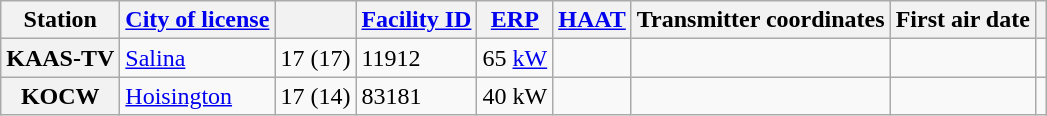<table class="wikitable">
<tr>
<th scope = "col">Station</th>
<th scope = "col"><a href='#'>City of license</a></th>
<th scope = "col"></th>
<th scope = "col"><a href='#'>Facility ID</a></th>
<th scope = "col"><a href='#'>ERP</a></th>
<th scope = "col"><a href='#'>HAAT</a></th>
<th scope = "col">Transmitter coordinates</th>
<th scope = "col">First air date</th>
<th scope = "col"></th>
</tr>
<tr>
<th scope = "row">KAAS-TV</th>
<td><a href='#'>Salina</a></td>
<td>17 (17)</td>
<td>11912</td>
<td>65 <a href='#'>kW</a></td>
<td></td>
<td></td>
<td></td>
<td></td>
</tr>
<tr>
<th scope = "row">KOCW</th>
<td><a href='#'>Hoisington</a></td>
<td>17 (14)</td>
<td>83181</td>
<td>40 kW</td>
<td></td>
<td></td>
<td></td>
<td></td>
</tr>
</table>
